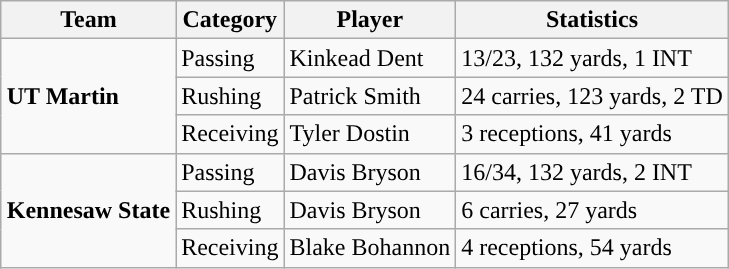<table class="wikitable" style="float: right;">
<tr>
<th>Team</th>
<th>Category</th>
<th>Player</th>
<th>Statistics</th>
</tr>
<tr>
<td rowspan=3><strong>UT Martin</strong></td>
<td>Passing</td>
<td>Kinkead Dent</td>
<td>13/23, 132 yards, 1 INT</td>
</tr>
<tr>
<td>Rushing</td>
<td>Patrick Smith</td>
<td>24 carries, 123 yards, 2 TD</td>
</tr>
<tr>
<td>Receiving</td>
<td>Tyler Dostin</td>
<td>3 receptions, 41 yards</td>
</tr>
<tr>
<td rowspan=3><strong>Kennesaw State</strong></td>
<td>Passing</td>
<td>Davis Bryson</td>
<td>16/34, 132 yards, 2 INT</td>
</tr>
<tr>
<td>Rushing</td>
<td>Davis Bryson</td>
<td>6 carries, 27 yards</td>
</tr>
<tr>
<td>Receiving</td>
<td>Blake Bohannon</td>
<td>4 receptions, 54 yards</td>
</tr>
</table>
